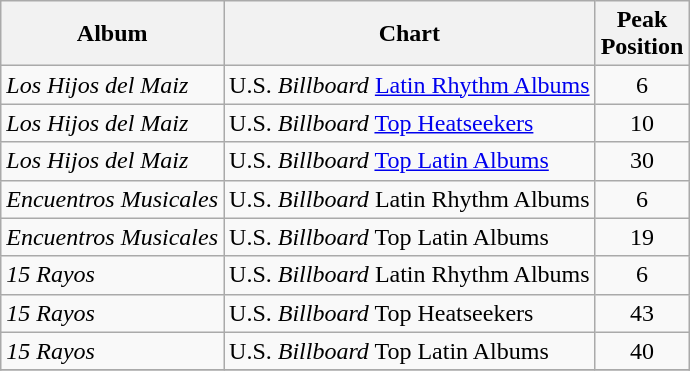<table class="wikitable">
<tr>
<th align="center">Album</th>
<th align="center">Chart</th>
<th align="center">Peak<br>Position</th>
</tr>
<tr>
<td align="left"><em>Los Hijos del Maiz</em></td>
<td align="left">U.S. <em>Billboard</em> <a href='#'>Latin Rhythm Albums</a></td>
<td align="center">6</td>
</tr>
<tr>
<td align="left"><em>Los Hijos del Maiz</em></td>
<td align="left">U.S. <em>Billboard</em> <a href='#'>Top Heatseekers</a></td>
<td align="center">10</td>
</tr>
<tr>
<td align="left"><em>Los Hijos del Maiz</em></td>
<td align="left">U.S. <em>Billboard</em> <a href='#'>Top Latin Albums</a></td>
<td align="center">30</td>
</tr>
<tr>
<td align="left"><em>Encuentros Musicales</em></td>
<td align="left">U.S. <em>Billboard</em> Latin Rhythm Albums</td>
<td align="center">6</td>
</tr>
<tr>
<td align="left"><em>Encuentros Musicales</em></td>
<td align="left">U.S. <em>Billboard</em> Top Latin Albums</td>
<td align="center">19</td>
</tr>
<tr>
<td align="left"><em>15 Rayos</em></td>
<td align="left">U.S. <em>Billboard</em> Latin Rhythm Albums</td>
<td align="center">6</td>
</tr>
<tr>
<td align="left"><em>15 Rayos</em></td>
<td align="left">U.S. <em>Billboard</em> Top Heatseekers</td>
<td align="center">43</td>
</tr>
<tr>
<td align="left"><em>15 Rayos</em></td>
<td align="left">U.S. <em>Billboard</em> Top Latin Albums</td>
<td align="center">40</td>
</tr>
<tr>
</tr>
</table>
